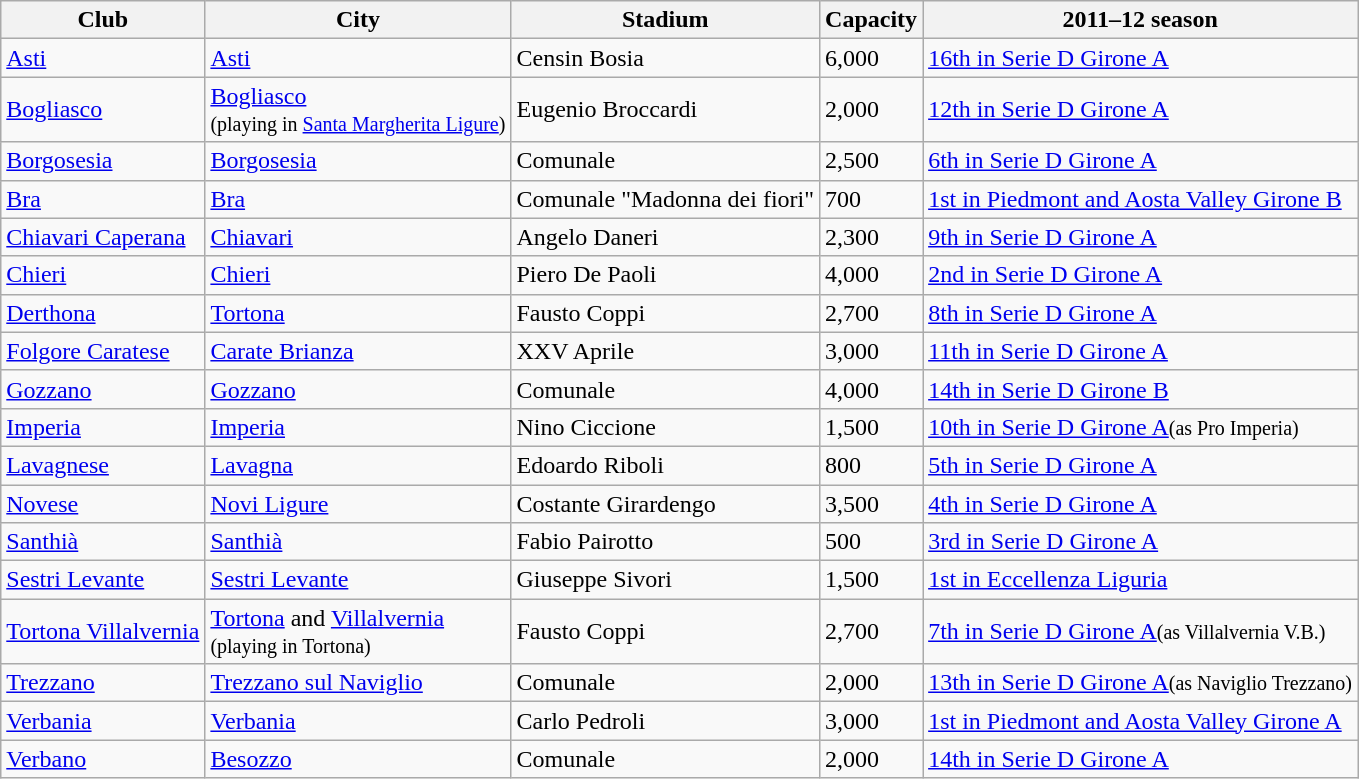<table class="wikitable sortable">
<tr>
<th>Club</th>
<th>City</th>
<th>Stadium</th>
<th>Capacity</th>
<th>2011–12 season</th>
</tr>
<tr>
<td><a href='#'>Asti</a></td>
<td><a href='#'>Asti</a></td>
<td>Censin Bosia</td>
<td>6,000</td>
<td><a href='#'>16th in Serie D Girone A</a></td>
</tr>
<tr>
<td><a href='#'>Bogliasco</a></td>
<td><a href='#'>Bogliasco</a><br><small>(playing in <a href='#'>Santa Margherita Ligure</a>)</small></td>
<td>Eugenio Broccardi</td>
<td>2,000</td>
<td><a href='#'>12th in Serie D Girone A</a></td>
</tr>
<tr>
<td><a href='#'>Borgosesia</a></td>
<td><a href='#'>Borgosesia</a></td>
<td>Comunale</td>
<td>2,500</td>
<td><a href='#'>6th in Serie D Girone A</a></td>
</tr>
<tr>
<td><a href='#'>Bra</a></td>
<td><a href='#'>Bra</a></td>
<td>Comunale "Madonna dei fiori"</td>
<td>700</td>
<td><a href='#'>1st in Piedmont and Aosta Valley Girone B</a></td>
</tr>
<tr>
<td><a href='#'>Chiavari Caperana</a></td>
<td><a href='#'>Chiavari</a></td>
<td>Angelo Daneri</td>
<td>2,300</td>
<td><a href='#'>9th in Serie D Girone A</a></td>
</tr>
<tr>
<td><a href='#'>Chieri</a></td>
<td><a href='#'>Chieri</a></td>
<td>Piero De Paoli</td>
<td>4,000</td>
<td><a href='#'>2nd in Serie D Girone A</a></td>
</tr>
<tr>
<td><a href='#'>Derthona</a></td>
<td><a href='#'>Tortona</a></td>
<td>Fausto Coppi</td>
<td>2,700</td>
<td><a href='#'>8th in Serie D Girone A</a></td>
</tr>
<tr>
<td><a href='#'>Folgore Caratese</a></td>
<td><a href='#'>Carate Brianza</a></td>
<td>XXV Aprile</td>
<td>3,000</td>
<td><a href='#'>11th in Serie D Girone A</a></td>
</tr>
<tr>
<td><a href='#'>Gozzano</a></td>
<td><a href='#'>Gozzano</a></td>
<td>Comunale</td>
<td>4,000</td>
<td><a href='#'>14th in Serie D Girone B</a></td>
</tr>
<tr>
<td><a href='#'>Imperia</a></td>
<td><a href='#'>Imperia</a></td>
<td>Nino Ciccione</td>
<td>1,500</td>
<td><a href='#'>10th in Serie D Girone A</a><small>(as Pro Imperia)</small></td>
</tr>
<tr>
<td><a href='#'>Lavagnese</a></td>
<td><a href='#'>Lavagna</a></td>
<td>Edoardo Riboli</td>
<td>800</td>
<td><a href='#'>5th in Serie D Girone A</a></td>
</tr>
<tr>
<td><a href='#'>Novese</a></td>
<td><a href='#'>Novi Ligure</a></td>
<td>Costante Girardengo</td>
<td>3,500</td>
<td><a href='#'>4th in Serie D Girone A</a></td>
</tr>
<tr>
<td><a href='#'>Santhià</a></td>
<td><a href='#'>Santhià</a></td>
<td>Fabio Pairotto</td>
<td>500</td>
<td><a href='#'>3rd in Serie D Girone A</a></td>
</tr>
<tr>
<td><a href='#'>Sestri Levante</a></td>
<td><a href='#'>Sestri Levante</a></td>
<td>Giuseppe Sivori</td>
<td>1,500</td>
<td><a href='#'>1st in Eccellenza Liguria</a></td>
</tr>
<tr>
<td><a href='#'>Tortona Villalvernia</a></td>
<td><a href='#'>Tortona</a> and <a href='#'>Villalvernia</a><br><small>(playing in Tortona)</small></td>
<td>Fausto Coppi</td>
<td>2,700</td>
<td><a href='#'>7th in Serie D Girone A</a><small>(as Villalvernia V.B.)</small></td>
</tr>
<tr>
<td><a href='#'>Trezzano</a></td>
<td><a href='#'>Trezzano sul Naviglio</a></td>
<td>Comunale</td>
<td>2,000</td>
<td><a href='#'>13th in Serie D Girone A</a><small>(as Naviglio Trezzano)</small></td>
</tr>
<tr>
<td><a href='#'>Verbania</a></td>
<td><a href='#'>Verbania</a></td>
<td>Carlo Pedroli</td>
<td>3,000</td>
<td><a href='#'>1st in Piedmont and Aosta Valley Girone A</a></td>
</tr>
<tr>
<td><a href='#'>Verbano</a></td>
<td><a href='#'>Besozzo</a></td>
<td>Comunale</td>
<td>2,000</td>
<td><a href='#'>14th in Serie D Girone A</a></td>
</tr>
</table>
